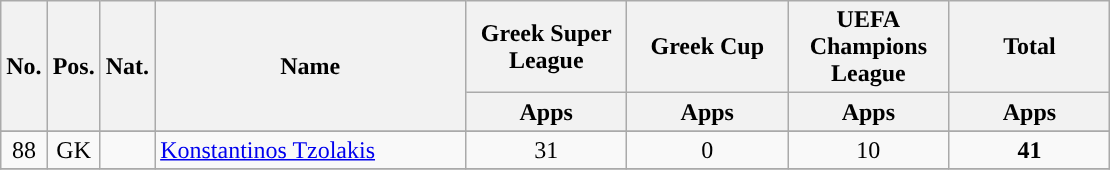<table class="wikitable sortable" style="text-align:center">
<tr>
<th style="text-align:center;" rowspan="2">No.</th>
<th style="text-align:center;" rowspan="2">Pos.</th>
<th style="text-align:center;" rowspan="2">Nat.</th>
<th style="text-align:center; width:200px;" rowspan="2">Name</th>
<th style="text-align:center; width:100px;">Greek Super League</th>
<th style="text-align:center; width:100px;">Greek Cup</th>
<th style="text-align:center; width:100px;">UEFA Champions League</th>
<th style="text-align:center; width:100px;">Total</th>
</tr>
<tr>
<th style="text-align:center;">Apps</th>
<th style="text-align:center;">Apps</th>
<th style="text-align:center;">Apps</th>
<th style="text-align:center;">Apps</th>
</tr>
<tr>
</tr>
<tr>
<td>88</td>
<td>GK</td>
<td></td>
<td align=left><a href='#'>Konstantinos Tzolakis</a></td>
<td>31</td>
<td>0</td>
<td>10</td>
<td><strong>41</strong></td>
</tr>
<tr>
</tr>
</table>
